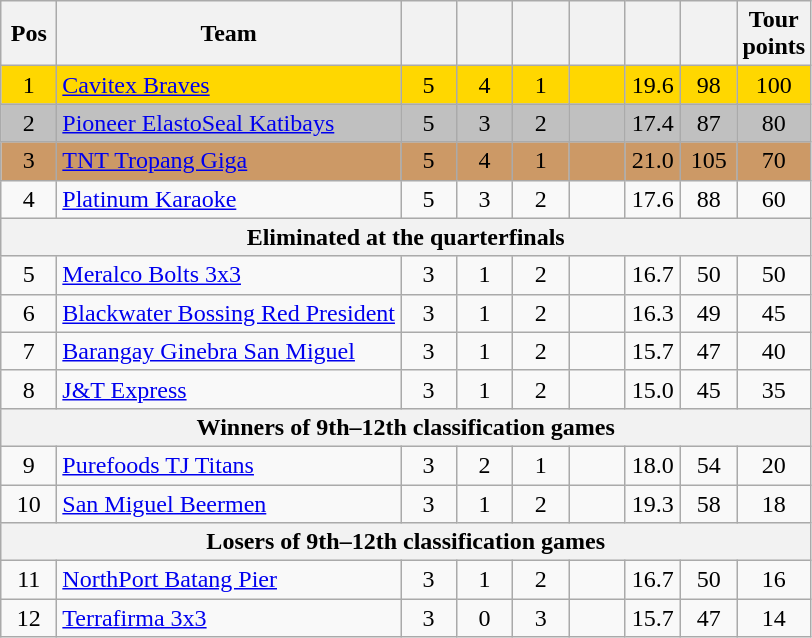<table class="wikitable" style="text-align:center">
<tr>
<th width=30>Pos</th>
<th width=180>Team</th>
<th width=30></th>
<th width=30></th>
<th width=30></th>
<th width=30></th>
<th width=30></th>
<th width=30></th>
<th width=30>Tour points</th>
</tr>
<tr bgcolor=gold>
<td>1</td>
<td align=left><a href='#'>Cavitex Braves</a></td>
<td>5</td>
<td>4</td>
<td>1</td>
<td></td>
<td>19.6</td>
<td>98</td>
<td>100</td>
</tr>
<tr bgcolor=silver>
<td>2</td>
<td align=left><a href='#'>Pioneer ElastoSeal Katibays</a></td>
<td>5</td>
<td>3</td>
<td>2</td>
<td></td>
<td>17.4</td>
<td>87</td>
<td>80</td>
</tr>
<tr bgcolor=cc9966>
<td>3</td>
<td align=left><a href='#'>TNT Tropang Giga</a></td>
<td>5</td>
<td>4</td>
<td>1</td>
<td></td>
<td>21.0</td>
<td>105</td>
<td>70</td>
</tr>
<tr>
<td>4</td>
<td align=left><a href='#'>Platinum Karaoke</a></td>
<td>5</td>
<td>3</td>
<td>2</td>
<td></td>
<td>17.6</td>
<td>88</td>
<td>60</td>
</tr>
<tr>
<th colspan=9>Eliminated at the quarterfinals</th>
</tr>
<tr>
<td>5</td>
<td align=left><a href='#'>Meralco Bolts 3x3</a></td>
<td>3</td>
<td>1</td>
<td>2</td>
<td></td>
<td>16.7</td>
<td>50</td>
<td>50</td>
</tr>
<tr>
<td>6</td>
<td align=left nowrap><a href='#'>Blackwater Bossing Red President</a></td>
<td>3</td>
<td>1</td>
<td>2</td>
<td></td>
<td>16.3</td>
<td>49</td>
<td>45</td>
</tr>
<tr>
<td>7</td>
<td align=left><a href='#'>Barangay Ginebra San Miguel</a></td>
<td>3</td>
<td>1</td>
<td>2</td>
<td></td>
<td>15.7</td>
<td>47</td>
<td>40</td>
</tr>
<tr>
<td>8</td>
<td align=left><a href='#'>J&T Express</a></td>
<td>3</td>
<td>1</td>
<td>2</td>
<td></td>
<td>15.0</td>
<td>45</td>
<td>35</td>
</tr>
<tr>
<th colspan=9>Winners of 9th–12th classification games</th>
</tr>
<tr>
<td>9</td>
<td align=left><a href='#'>Purefoods TJ Titans</a></td>
<td>3</td>
<td>2</td>
<td>1</td>
<td></td>
<td>18.0</td>
<td>54</td>
<td>20</td>
</tr>
<tr>
<td>10</td>
<td align=left><a href='#'>San Miguel Beermen</a></td>
<td>3</td>
<td>1</td>
<td>2</td>
<td></td>
<td>19.3</td>
<td>58</td>
<td>18</td>
</tr>
<tr>
<th colspan=9>Losers of 9th–12th classification games</th>
</tr>
<tr>
<td>11</td>
<td align=left><a href='#'>NorthPort Batang Pier</a></td>
<td>3</td>
<td>1</td>
<td>2</td>
<td></td>
<td>16.7</td>
<td>50</td>
<td>16</td>
</tr>
<tr>
<td>12</td>
<td align=left><a href='#'>Terrafirma 3x3</a></td>
<td>3</td>
<td>0</td>
<td>3</td>
<td></td>
<td>15.7</td>
<td>47</td>
<td>14</td>
</tr>
</table>
